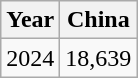<table class="wikitable">
<tr>
<th>Year</th>
<th>China</th>
</tr>
<tr>
<td>2024</td>
<td>18,639</td>
</tr>
</table>
